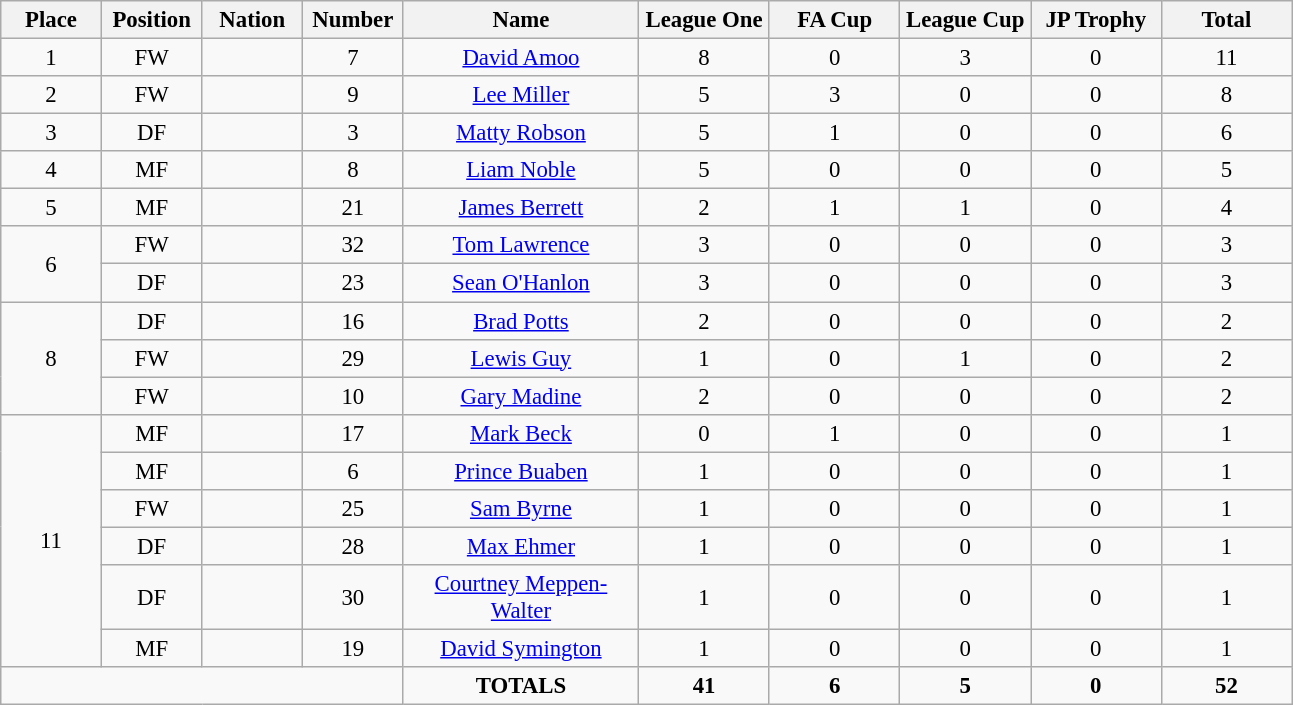<table class="wikitable" style="font-size: 95%; text-align: center;">
<tr>
<th width=60>Place</th>
<th width=60>Position</th>
<th width=60>Nation</th>
<th width=60>Number</th>
<th width=150>Name</th>
<th width=80>League One</th>
<th width=80>FA Cup</th>
<th width=80>League Cup</th>
<th width=80>JP Trophy</th>
<th width=80>Total</th>
</tr>
<tr>
<td>1</td>
<td>FW</td>
<td></td>
<td>7</td>
<td><a href='#'>David Amoo</a></td>
<td>8</td>
<td>0</td>
<td>3</td>
<td>0</td>
<td>11</td>
</tr>
<tr>
<td>2</td>
<td>FW</td>
<td></td>
<td>9</td>
<td><a href='#'>Lee Miller</a></td>
<td>5</td>
<td>3</td>
<td>0</td>
<td>0</td>
<td>8</td>
</tr>
<tr>
<td>3</td>
<td>DF</td>
<td></td>
<td>3</td>
<td><a href='#'>Matty Robson</a></td>
<td>5</td>
<td>1</td>
<td>0</td>
<td>0</td>
<td>6</td>
</tr>
<tr>
<td>4</td>
<td>MF</td>
<td></td>
<td>8</td>
<td><a href='#'>Liam Noble</a></td>
<td>5</td>
<td>0</td>
<td>0</td>
<td>0</td>
<td>5</td>
</tr>
<tr>
<td>5</td>
<td>MF</td>
<td></td>
<td>21</td>
<td><a href='#'>James Berrett</a></td>
<td>2</td>
<td>1</td>
<td>1</td>
<td>0</td>
<td>4</td>
</tr>
<tr>
<td rowspan=2>6</td>
<td>FW</td>
<td></td>
<td>32</td>
<td><a href='#'>Tom Lawrence</a></td>
<td>3</td>
<td>0</td>
<td>0</td>
<td>0</td>
<td>3</td>
</tr>
<tr>
<td>DF</td>
<td></td>
<td>23</td>
<td><a href='#'>Sean O'Hanlon</a></td>
<td>3</td>
<td>0</td>
<td>0</td>
<td>0</td>
<td>3</td>
</tr>
<tr>
<td rowspan=3>8</td>
<td>DF</td>
<td></td>
<td>16</td>
<td><a href='#'>Brad Potts</a></td>
<td>2</td>
<td>0</td>
<td>0</td>
<td>0</td>
<td>2</td>
</tr>
<tr>
<td>FW</td>
<td></td>
<td>29</td>
<td><a href='#'>Lewis Guy</a></td>
<td>1</td>
<td>0</td>
<td>1</td>
<td>0</td>
<td>2</td>
</tr>
<tr>
<td>FW</td>
<td></td>
<td>10</td>
<td><a href='#'>Gary Madine</a></td>
<td>2</td>
<td>0</td>
<td>0</td>
<td>0</td>
<td>2</td>
</tr>
<tr>
<td rowspan=6>11</td>
<td>MF</td>
<td></td>
<td>17</td>
<td><a href='#'>Mark Beck</a></td>
<td>0</td>
<td>1</td>
<td>0</td>
<td>0</td>
<td>1</td>
</tr>
<tr>
<td>MF</td>
<td></td>
<td>6</td>
<td><a href='#'>Prince Buaben</a></td>
<td>1</td>
<td>0</td>
<td>0</td>
<td>0</td>
<td>1</td>
</tr>
<tr>
<td>FW</td>
<td></td>
<td>25</td>
<td><a href='#'>Sam Byrne</a></td>
<td>1</td>
<td>0</td>
<td>0</td>
<td>0</td>
<td>1</td>
</tr>
<tr>
<td>DF</td>
<td></td>
<td>28</td>
<td><a href='#'>Max Ehmer</a></td>
<td>1</td>
<td>0</td>
<td>0</td>
<td>0</td>
<td>1</td>
</tr>
<tr>
<td>DF</td>
<td></td>
<td>30</td>
<td><a href='#'>Courtney Meppen-Walter</a></td>
<td>1</td>
<td>0</td>
<td>0</td>
<td>0</td>
<td>1</td>
</tr>
<tr>
<td>MF</td>
<td></td>
<td>19</td>
<td><a href='#'>David Symington</a></td>
<td>1</td>
<td>0</td>
<td>0</td>
<td>0</td>
<td>1</td>
</tr>
<tr>
<td colspan="4"></td>
<td><strong>TOTALS</strong></td>
<td><strong>41</strong></td>
<td><strong>6</strong></td>
<td><strong>5</strong></td>
<td><strong>0</strong></td>
<td><strong>52</strong></td>
</tr>
</table>
